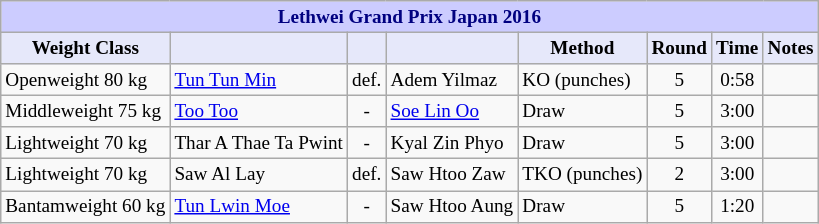<table class="wikitable" style="font-size: 80%;">
<tr>
<th colspan="8" style="background-color: #ccf; color: #000080; text-align: center;"><strong>Lethwei Grand Prix Japan 2016</strong></th>
</tr>
<tr>
<th colspan="1" style="background-color: #E6E8FA; color: #000000; text-align: center;">Weight Class</th>
<th colspan="1" style="background-color: #E6E8FA; color: #000000; text-align: center;"></th>
<th colspan="1" style="background-color: #E6E8FA; color: #000000; text-align: center;"></th>
<th colspan="1" style="background-color: #E6E8FA; color: #000000; text-align: center;"></th>
<th colspan="1" style="background-color: #E6E8FA; color: #000000; text-align: center;">Method</th>
<th colspan="1" style="background-color: #E6E8FA; color: #000000; text-align: center;">Round</th>
<th colspan="1" style="background-color: #E6E8FA; color: #000000; text-align: center;">Time</th>
<th colspan="1" style="background-color: #E6E8FA; color: #000000; text-align: center;">Notes</th>
</tr>
<tr>
<td>Openweight 80 kg</td>
<td> <a href='#'>Tun Tun Min</a></td>
<td align=center>def.</td>
<td> Adem Yilmaz</td>
<td>KO (punches)</td>
<td align=center>5</td>
<td align=center>0:58</td>
<td></td>
</tr>
<tr>
<td>Middleweight 75 kg</td>
<td> <a href='#'>Too Too</a></td>
<td align=center>-</td>
<td> <a href='#'>Soe Lin Oo</a></td>
<td>Draw</td>
<td align=center>5</td>
<td align=center>3:00</td>
<td></td>
</tr>
<tr>
<td>Lightweight 70 kg</td>
<td> Thar A Thae Ta Pwint</td>
<td align=center>-</td>
<td> Kyal Zin Phyo</td>
<td>Draw</td>
<td align=center>5</td>
<td align=center>3:00</td>
<td></td>
</tr>
<tr>
<td>Lightweight 70 kg</td>
<td> Saw Al Lay</td>
<td align=center>def.</td>
<td> Saw Htoo Zaw</td>
<td>TKO (punches)</td>
<td align=center>2</td>
<td align=center>3:00</td>
<td></td>
</tr>
<tr>
<td>Bantamweight 60 kg</td>
<td> <a href='#'>Tun Lwin Moe</a></td>
<td align=center>-</td>
<td> Saw Htoo Aung</td>
<td>Draw</td>
<td align=center>5</td>
<td align=center>1:20</td>
<td></td>
</tr>
</table>
